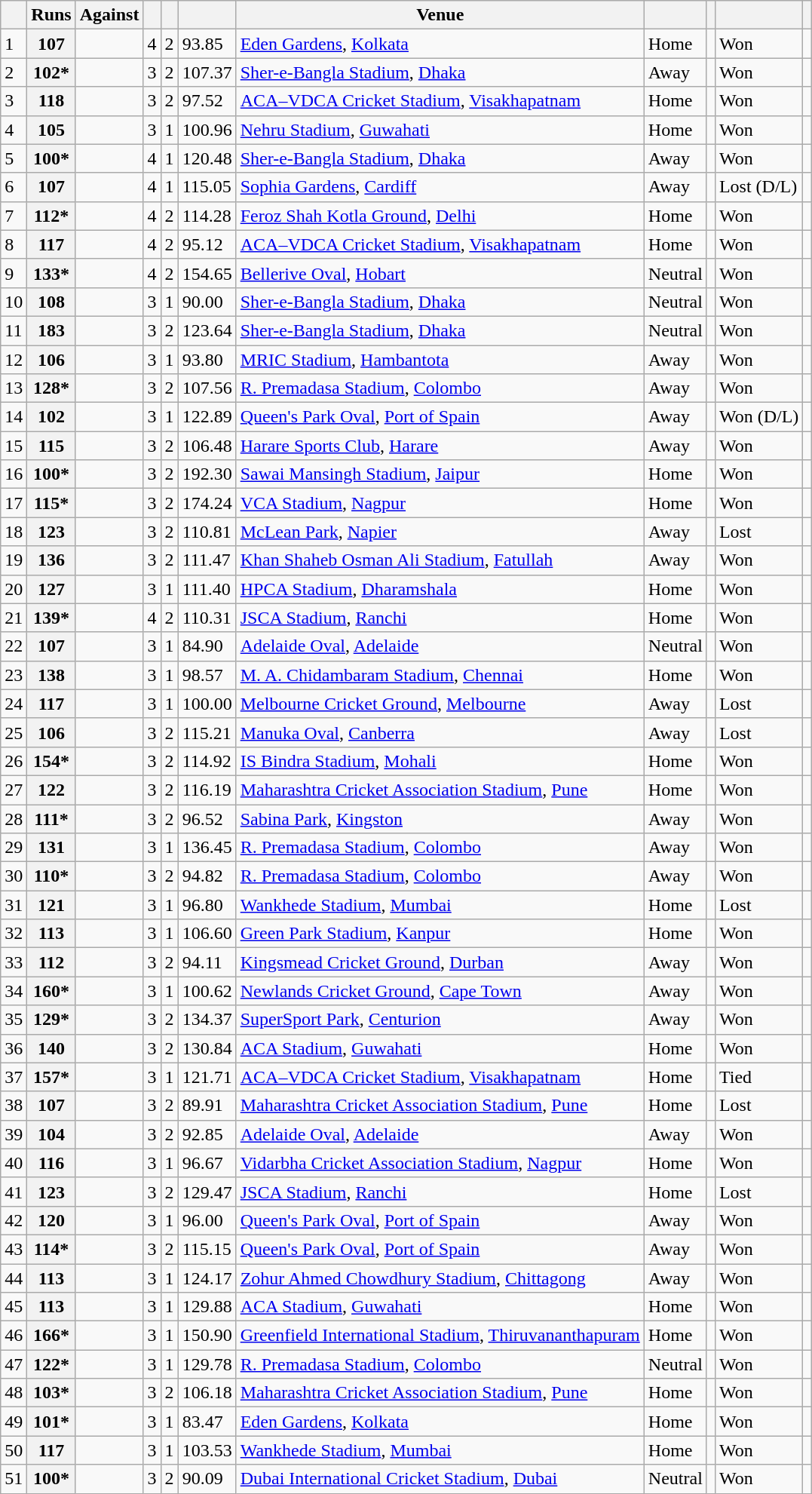<table class="wikitable sortable plainrowheaders">
<tr>
<th></th>
<th>Runs</th>
<th>Against</th>
<th><a href='#'></a></th>
<th><a href='#'></a></th>
<th><a href='#'></a></th>
<th>Venue</th>
<th></th>
<th></th>
<th></th>
<th class="unsortable" scope="col"></th>
</tr>
<tr>
<td>1</td>
<th scope="row"> 107</th>
<td></td>
<td>4</td>
<td>2</td>
<td>93.85</td>
<td><a href='#'>Eden Gardens</a>, <a href='#'>Kolkata</a></td>
<td>Home</td>
<td></td>
<td>Won</td>
<td></td>
</tr>
<tr>
<td>2</td>
<th scope="row"> 102* </th>
<td></td>
<td>3</td>
<td>2</td>
<td>107.37</td>
<td><a href='#'>Sher-e-Bangla Stadium</a>, <a href='#'>Dhaka</a></td>
<td>Away</td>
<td></td>
<td>Won</td>
<td></td>
</tr>
<tr>
<td>3</td>
<th scope="row"> 118 </th>
<td></td>
<td>3</td>
<td>2</td>
<td>97.52</td>
<td><a href='#'>ACA–VDCA Cricket Stadium</a>, <a href='#'>Visakhapatnam</a></td>
<td>Home</td>
<td></td>
<td>Won</td>
<td></td>
</tr>
<tr>
<td>4</td>
<th scope="row"> 105 </th>
<td></td>
<td>3</td>
<td>1</td>
<td>100.96</td>
<td><a href='#'>Nehru Stadium</a>, <a href='#'>Guwahati</a></td>
<td>Home</td>
<td></td>
<td>Won</td>
<td></td>
</tr>
<tr>
<td>5</td>
<th scope="row"> 100*</th>
<td></td>
<td>4</td>
<td>1</td>
<td>120.48</td>
<td><a href='#'>Sher-e-Bangla Stadium</a>, <a href='#'>Dhaka</a></td>
<td>Away</td>
<td></td>
<td>Won</td>
<td></td>
</tr>
<tr>
<td>6</td>
<th scope="row"> 107</th>
<td></td>
<td>4</td>
<td>1</td>
<td>115.05</td>
<td><a href='#'>Sophia Gardens</a>, <a href='#'>Cardiff</a></td>
<td>Away</td>
<td></td>
<td>Lost (D/L)</td>
<td></td>
</tr>
<tr>
<td>7</td>
<th scope="row"> 112* </th>
<td></td>
<td>4</td>
<td>2</td>
<td>114.28</td>
<td><a href='#'>Feroz Shah Kotla Ground</a>, <a href='#'>Delhi</a></td>
<td>Home</td>
<td></td>
<td>Won</td>
<td></td>
</tr>
<tr>
<td>8</td>
<th scope="row"> 117 </th>
<td></td>
<td>4</td>
<td>2</td>
<td>95.12</td>
<td><a href='#'>ACA–VDCA Cricket Stadium</a>, <a href='#'>Visakhapatnam</a></td>
<td>Home</td>
<td></td>
<td>Won</td>
<td></td>
</tr>
<tr>
<td>9</td>
<th scope="row"> 133* </th>
<td></td>
<td>4</td>
<td>2</td>
<td>154.65</td>
<td><a href='#'>Bellerive Oval</a>, <a href='#'>Hobart</a></td>
<td>Neutral</td>
<td></td>
<td>Won</td>
<td></td>
</tr>
<tr>
<td>10</td>
<th scope="row"> 108 </th>
<td></td>
<td>3</td>
<td>1</td>
<td>90.00</td>
<td><a href='#'>Sher-e-Bangla Stadium</a>, <a href='#'>Dhaka</a></td>
<td>Neutral</td>
<td></td>
<td>Won</td>
<td></td>
</tr>
<tr>
<td>11</td>
<th scope="row"> 183 </th>
<td></td>
<td>3</td>
<td>2</td>
<td>123.64</td>
<td><a href='#'>Sher-e-Bangla Stadium</a>, <a href='#'>Dhaka</a></td>
<td>Neutral</td>
<td></td>
<td>Won</td>
<td></td>
</tr>
<tr>
<td>12</td>
<th scope="row"> 106 </th>
<td></td>
<td>3</td>
<td>1</td>
<td>93.80</td>
<td><a href='#'>MRIC Stadium</a>, <a href='#'>Hambantota</a></td>
<td>Away</td>
<td></td>
<td>Won</td>
<td></td>
</tr>
<tr>
<td>13</td>
<th scope="row"> 128*</th>
<td></td>
<td>3</td>
<td>2</td>
<td>107.56</td>
<td><a href='#'>R. Premadasa Stadium</a>, <a href='#'>Colombo</a></td>
<td>Away</td>
<td></td>
<td>Won</td>
<td></td>
</tr>
<tr>
<td>14</td>
<th scope="row"> 102  </th>
<td></td>
<td>3</td>
<td>1</td>
<td>122.89</td>
<td><a href='#'>Queen's Park Oval</a>, <a href='#'>Port of Spain</a></td>
<td>Away</td>
<td></td>
<td>Won (D/L)</td>
<td></td>
</tr>
<tr>
<td>15</td>
<th scope="row"> 115  </th>
<td></td>
<td>3</td>
<td>2</td>
<td>106.48</td>
<td><a href='#'>Harare Sports Club</a>, <a href='#'>Harare</a></td>
<td>Away</td>
<td></td>
<td>Won</td>
<td></td>
</tr>
<tr>
<td>16</td>
<th scope="row"> 100*</th>
<td></td>
<td>3</td>
<td>2</td>
<td>192.30</td>
<td><a href='#'>Sawai Mansingh Stadium</a>, <a href='#'>Jaipur</a></td>
<td>Home</td>
<td></td>
<td>Won</td>
<td></td>
</tr>
<tr>
<td>17</td>
<th scope="row"> 115* </th>
<td></td>
<td>3</td>
<td>2</td>
<td>174.24</td>
<td><a href='#'>VCA Stadium</a>, <a href='#'>Nagpur</a></td>
<td>Home</td>
<td></td>
<td>Won</td>
<td></td>
</tr>
<tr>
<td>18</td>
<th scope="row"> 123</th>
<td></td>
<td>3</td>
<td>2</td>
<td>110.81</td>
<td><a href='#'>McLean Park</a>, <a href='#'>Napier</a></td>
<td>Away</td>
<td></td>
<td>Lost</td>
<td></td>
</tr>
<tr>
<td>19</td>
<th scope="row"> 136  </th>
<td></td>
<td>3</td>
<td>2</td>
<td>111.47</td>
<td><a href='#'>Khan Shaheb Osman Ali Stadium</a>, <a href='#'>Fatullah</a></td>
<td>Away</td>
<td></td>
<td>Won</td>
<td></td>
</tr>
<tr>
<td>20</td>
<th scope="row"> 127 </th>
<td></td>
<td>3</td>
<td>1</td>
<td>111.40</td>
<td><a href='#'>HPCA Stadium</a>, <a href='#'>Dharamshala</a></td>
<td>Home</td>
<td></td>
<td>Won</td>
<td></td>
</tr>
<tr>
<td>21</td>
<th scope="row"> 139* </th>
<td></td>
<td>4</td>
<td>2</td>
<td>110.31</td>
<td><a href='#'>JSCA Stadium</a>, <a href='#'>Ranchi</a></td>
<td>Home</td>
<td></td>
<td>Won</td>
<td></td>
</tr>
<tr>
<td>22</td>
<th scope="row"> 107 </th>
<td></td>
<td>3</td>
<td>1</td>
<td>84.90</td>
<td><a href='#'>Adelaide Oval</a>, <a href='#'>Adelaide</a></td>
<td>Neutral</td>
<td></td>
<td>Won</td>
<td></td>
</tr>
<tr>
<td>23</td>
<th scope="row"> 138 </th>
<td></td>
<td>3</td>
<td>1</td>
<td>98.57</td>
<td><a href='#'>M. A. Chidambaram Stadium</a>, <a href='#'>Chennai</a></td>
<td>Home</td>
<td></td>
<td>Won</td>
<td></td>
</tr>
<tr>
<td>24</td>
<th scope="row"> 117</th>
<td></td>
<td>3</td>
<td>1</td>
<td>100.00</td>
<td><a href='#'>Melbourne Cricket Ground</a>, <a href='#'>Melbourne</a></td>
<td>Away</td>
<td></td>
<td>Lost</td>
<td></td>
</tr>
<tr>
<td>25</td>
<th scope="row"> 106</th>
<td></td>
<td>3</td>
<td>2</td>
<td>115.21</td>
<td><a href='#'>Manuka Oval</a>, <a href='#'>Canberra</a></td>
<td>Away</td>
<td></td>
<td>Lost</td>
<td></td>
</tr>
<tr>
<td>26</td>
<th scope="row"> 154* </th>
<td></td>
<td>3</td>
<td>2</td>
<td>114.92</td>
<td><a href='#'>IS Bindra Stadium</a>, <a href='#'>Mohali</a></td>
<td>Home</td>
<td></td>
<td>Won</td>
<td></td>
</tr>
<tr>
<td>27</td>
<th scope="row"> 122 </th>
<td></td>
<td>3</td>
<td>2</td>
<td>116.19</td>
<td><a href='#'>Maharashtra Cricket Association Stadium</a>, <a href='#'>Pune</a></td>
<td>Home</td>
<td></td>
<td>Won</td>
<td></td>
</tr>
<tr>
<td>28</td>
<th scope="row"> 111*  </th>
<td></td>
<td>3</td>
<td>2</td>
<td>96.52</td>
<td><a href='#'>Sabina Park</a>, <a href='#'>Kingston</a></td>
<td>Away</td>
<td></td>
<td>Won</td>
<td></td>
</tr>
<tr>
<td>29</td>
<th scope="row"> 131  </th>
<td></td>
<td>3</td>
<td>1</td>
<td>136.45</td>
<td><a href='#'>R. Premadasa Stadium</a>, <a href='#'>Colombo</a></td>
<td>Away</td>
<td></td>
<td>Won</td>
<td></td>
</tr>
<tr>
<td>30</td>
<th scope="row"> 110* </th>
<td></td>
<td>3</td>
<td>2</td>
<td>94.82</td>
<td><a href='#'>R. Premadasa Stadium</a>, <a href='#'>Colombo</a></td>
<td>Away</td>
<td></td>
<td>Won</td>
<td></td>
</tr>
<tr>
<td>31</td>
<th scope="row"> 121 </th>
<td></td>
<td>3</td>
<td>1</td>
<td>96.80</td>
<td><a href='#'>Wankhede Stadium</a>, <a href='#'>Mumbai</a></td>
<td>Home</td>
<td></td>
<td>Lost</td>
<td></td>
</tr>
<tr>
<td>32</td>
<th scope="row"> 113 </th>
<td></td>
<td>3</td>
<td>1</td>
<td>106.60</td>
<td><a href='#'>Green Park Stadium</a>, <a href='#'>Kanpur</a></td>
<td>Home</td>
<td></td>
<td>Won</td>
<td></td>
</tr>
<tr>
<td>33</td>
<th scope="row"> 112  </th>
<td></td>
<td>3</td>
<td>2</td>
<td>94.11</td>
<td><a href='#'>Kingsmead Cricket Ground</a>, <a href='#'>Durban</a></td>
<td>Away</td>
<td></td>
<td>Won</td>
<td></td>
</tr>
<tr>
<td>34</td>
<th scope="row"> 160*  </th>
<td></td>
<td>3</td>
<td>1</td>
<td>100.62</td>
<td><a href='#'>Newlands Cricket Ground</a>, <a href='#'>Cape Town</a></td>
<td>Away</td>
<td></td>
<td>Won</td>
<td></td>
</tr>
<tr>
<td>35</td>
<th scope="row"> 129*  </th>
<td></td>
<td>3</td>
<td>2</td>
<td>134.37</td>
<td><a href='#'>SuperSport Park</a>, <a href='#'>Centurion</a></td>
<td>Away</td>
<td></td>
<td>Won</td>
<td></td>
</tr>
<tr>
<td>36</td>
<th scope="row"> 140  </th>
<td></td>
<td>3</td>
<td>2</td>
<td>130.84</td>
<td><a href='#'>ACA Stadium</a>, <a href='#'>Guwahati</a></td>
<td>Home</td>
<td></td>
<td>Won</td>
<td></td>
</tr>
<tr>
<td>37</td>
<th scope="row"> 157*  </th>
<td></td>
<td>3</td>
<td>1</td>
<td>121.71</td>
<td><a href='#'>ACA–VDCA Cricket Stadium</a>, <a href='#'>Visakhapatnam</a></td>
<td>Home</td>
<td></td>
<td>Tied</td>
<td></td>
</tr>
<tr>
<td>38</td>
<th scope="row"> 107 </th>
<td></td>
<td>3</td>
<td>2</td>
<td>89.91</td>
<td><a href='#'>Maharashtra Cricket Association Stadium</a>, <a href='#'>Pune</a></td>
<td>Home</td>
<td></td>
<td>Lost</td>
<td></td>
</tr>
<tr>
<td>39</td>
<th scope="row"> 104  </th>
<td></td>
<td>3</td>
<td>2</td>
<td>92.85</td>
<td><a href='#'>Adelaide Oval</a>, <a href='#'>Adelaide</a></td>
<td>Away</td>
<td></td>
<td>Won</td>
<td></td>
</tr>
<tr>
<td>40</td>
<th scope="row"> 116  </th>
<td></td>
<td>3</td>
<td>1</td>
<td>96.67</td>
<td><a href='#'>Vidarbha Cricket Association Stadium</a>, <a href='#'>Nagpur</a></td>
<td>Home</td>
<td></td>
<td>Won</td>
<td></td>
</tr>
<tr>
<td>41</td>
<th scope="row"> 123 </th>
<td></td>
<td>3</td>
<td>2</td>
<td>129.47</td>
<td><a href='#'>JSCA Stadium</a>, <a href='#'>Ranchi</a></td>
<td>Home</td>
<td></td>
<td>Lost</td>
<td></td>
</tr>
<tr>
<td>42</td>
<th scope="row"> 120  </th>
<td></td>
<td>3</td>
<td>1</td>
<td>96.00</td>
<td><a href='#'>Queen's Park Oval</a>, <a href='#'>Port of Spain</a></td>
<td>Away</td>
<td></td>
<td>Won</td>
<td></td>
</tr>
<tr>
<td>43</td>
<th scope="row"> 114*  </th>
<td></td>
<td>3</td>
<td>2</td>
<td>115.15</td>
<td><a href='#'>Queen's Park Oval</a>, <a href='#'>Port of Spain</a></td>
<td>Away</td>
<td></td>
<td>Won</td>
<td></td>
</tr>
<tr>
<td>44</td>
<th scope="row"> 113</th>
<td></td>
<td>3</td>
<td>1</td>
<td>124.17</td>
<td><a href='#'>Zohur Ahmed Chowdhury Stadium</a>, <a href='#'>Chittagong</a></td>
<td>Away</td>
<td></td>
<td>Won</td>
<td></td>
</tr>
<tr>
<td>45</td>
<th scope="row"> 113 </th>
<td></td>
<td>3</td>
<td>1</td>
<td>129.88</td>
<td><a href='#'>ACA Stadium</a>, <a href='#'>Guwahati</a></td>
<td>Home</td>
<td></td>
<td>Won</td>
<td></td>
</tr>
<tr>
<td>46</td>
<th scope="row"> 166* </th>
<td></td>
<td>3</td>
<td>1</td>
<td>150.90</td>
<td><a href='#'>Greenfield International Stadium</a>, <a href='#'>Thiruvananthapuram</a></td>
<td>Home</td>
<td></td>
<td>Won</td>
<td></td>
</tr>
<tr>
<td>47</td>
<th scope="row"> 122* </th>
<td></td>
<td>3</td>
<td>1</td>
<td>129.78</td>
<td><a href='#'>R. Premadasa Stadium</a>, <a href='#'>Colombo</a></td>
<td>Neutral</td>
<td></td>
<td>Won</td>
<td></td>
</tr>
<tr>
<td>48</td>
<th scope="row"> 103* </th>
<td></td>
<td>3</td>
<td>2</td>
<td>106.18</td>
<td><a href='#'>Maharashtra Cricket Association Stadium</a>, <a href='#'>Pune</a></td>
<td>Home</td>
<td></td>
<td>Won</td>
<td></td>
</tr>
<tr>
<td>49</td>
<th scope="row"> 101* </th>
<td></td>
<td>3</td>
<td>1</td>
<td>83.47</td>
<td><a href='#'>Eden Gardens</a>, <a href='#'>Kolkata</a></td>
<td>Home</td>
<td></td>
<td>Won</td>
<td></td>
</tr>
<tr>
<td>50</td>
<th scope="row"> 117</th>
<td></td>
<td>3</td>
<td>1</td>
<td>103.53</td>
<td><a href='#'>Wankhede Stadium</a>, <a href='#'>Mumbai</a></td>
<td>Home</td>
<td></td>
<td>Won</td>
<td></td>
</tr>
<tr>
<td>51</td>
<th scope="row"> 100* </th>
<td></td>
<td>3</td>
<td>2</td>
<td>90.09</td>
<td><a href='#'>Dubai International Cricket Stadium</a>, <a href='#'>Dubai</a></td>
<td>Neutral</td>
<td></td>
<td>Won</td>
<td></td>
</tr>
</table>
